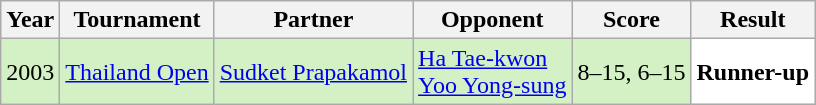<table class="sortable wikitable" style="font-size: 100%;">
<tr>
<th>Year</th>
<th>Tournament</th>
<th>Partner</th>
<th>Opponent</th>
<th>Score</th>
<th>Result</th>
</tr>
<tr style="background:#D4F1C5">
<td align="center">2003</td>
<td align="left"><a href='#'>Thailand Open</a></td>
<td align="left"> <a href='#'>Sudket Prapakamol</a></td>
<td align="left"> <a href='#'>Ha Tae-kwon</a><br> <a href='#'>Yoo Yong-sung</a></td>
<td align="left">8–15, 6–15</td>
<td style="text-align:left; background:white"> <strong>Runner-up</strong></td>
</tr>
</table>
